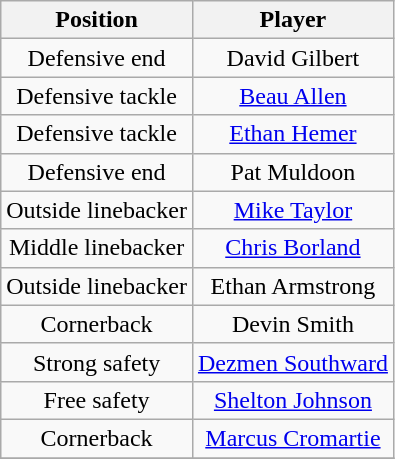<table class="wikitable" style="text-align: center;">
<tr>
<th>Position</th>
<th>Player</th>
</tr>
<tr>
<td>Defensive end</td>
<td>David Gilbert</td>
</tr>
<tr>
<td>Defensive tackle</td>
<td><a href='#'>Beau Allen</a></td>
</tr>
<tr>
<td>Defensive tackle</td>
<td><a href='#'>Ethan Hemer</a></td>
</tr>
<tr>
<td>Defensive end</td>
<td>Pat Muldoon</td>
</tr>
<tr>
<td>Outside linebacker</td>
<td><a href='#'>Mike Taylor</a></td>
</tr>
<tr>
<td>Middle linebacker</td>
<td><a href='#'>Chris Borland</a></td>
</tr>
<tr>
<td>Outside linebacker</td>
<td>Ethan Armstrong</td>
</tr>
<tr>
<td>Cornerback</td>
<td>Devin Smith</td>
</tr>
<tr>
<td>Strong safety</td>
<td><a href='#'>Dezmen Southward</a></td>
</tr>
<tr>
<td>Free safety</td>
<td><a href='#'>Shelton Johnson</a></td>
</tr>
<tr>
<td>Cornerback</td>
<td><a href='#'>Marcus Cromartie</a></td>
</tr>
<tr>
</tr>
</table>
